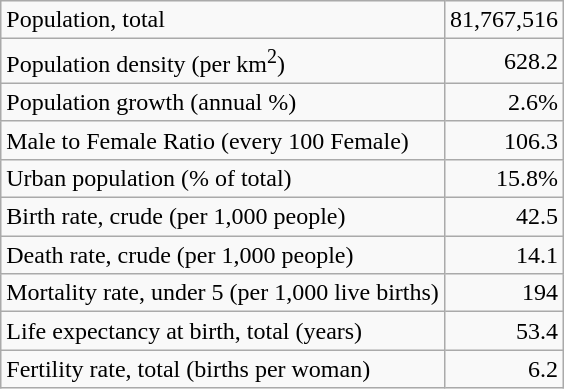<table class="wikitable">
<tr>
<td>Population, total</td>
<td style="text-align: right;">81,767,516</td>
</tr>
<tr>
<td>Population density (per km<sup>2</sup>)</td>
<td style="text-align: right;">628.2</td>
</tr>
<tr>
<td>Population growth (annual %)</td>
<td style="text-align: right;">2.6%</td>
</tr>
<tr>
<td>Male to Female Ratio (every 100 Female)</td>
<td style="text-align: right;">106.3</td>
</tr>
<tr>
<td>Urban population (% of total)</td>
<td style="text-align: right;">15.8%</td>
</tr>
<tr>
<td>Birth rate, crude (per 1,000 people)</td>
<td style="text-align: right;">42.5</td>
</tr>
<tr>
<td>Death rate, crude (per 1,000 people)</td>
<td style="text-align: right;">14.1</td>
</tr>
<tr>
<td>Mortality rate, under 5 (per 1,000 live births)</td>
<td style="text-align: right;">194</td>
</tr>
<tr>
<td>Life expectancy at birth, total (years)</td>
<td style="text-align: right;">53.4</td>
</tr>
<tr>
<td>Fertility rate, total (births per woman)</td>
<td style="text-align: right;">6.2</td>
</tr>
</table>
